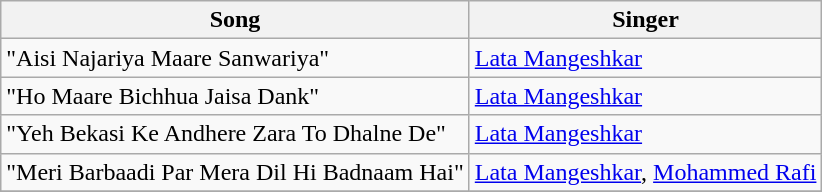<table class="wikitable">
<tr>
<th>Song</th>
<th>Singer</th>
</tr>
<tr>
<td>"Aisi Najariya Maare Sanwariya"</td>
<td><a href='#'>Lata Mangeshkar</a></td>
</tr>
<tr>
<td>"Ho Maare Bichhua Jaisa Dank"</td>
<td><a href='#'>Lata Mangeshkar</a></td>
</tr>
<tr>
<td>"Yeh Bekasi Ke Andhere Zara To Dhalne De"</td>
<td><a href='#'>Lata Mangeshkar</a></td>
</tr>
<tr>
<td>"Meri Barbaadi Par Mera Dil Hi Badnaam Hai"</td>
<td><a href='#'>Lata Mangeshkar</a>, <a href='#'>Mohammed Rafi</a></td>
</tr>
<tr>
</tr>
</table>
